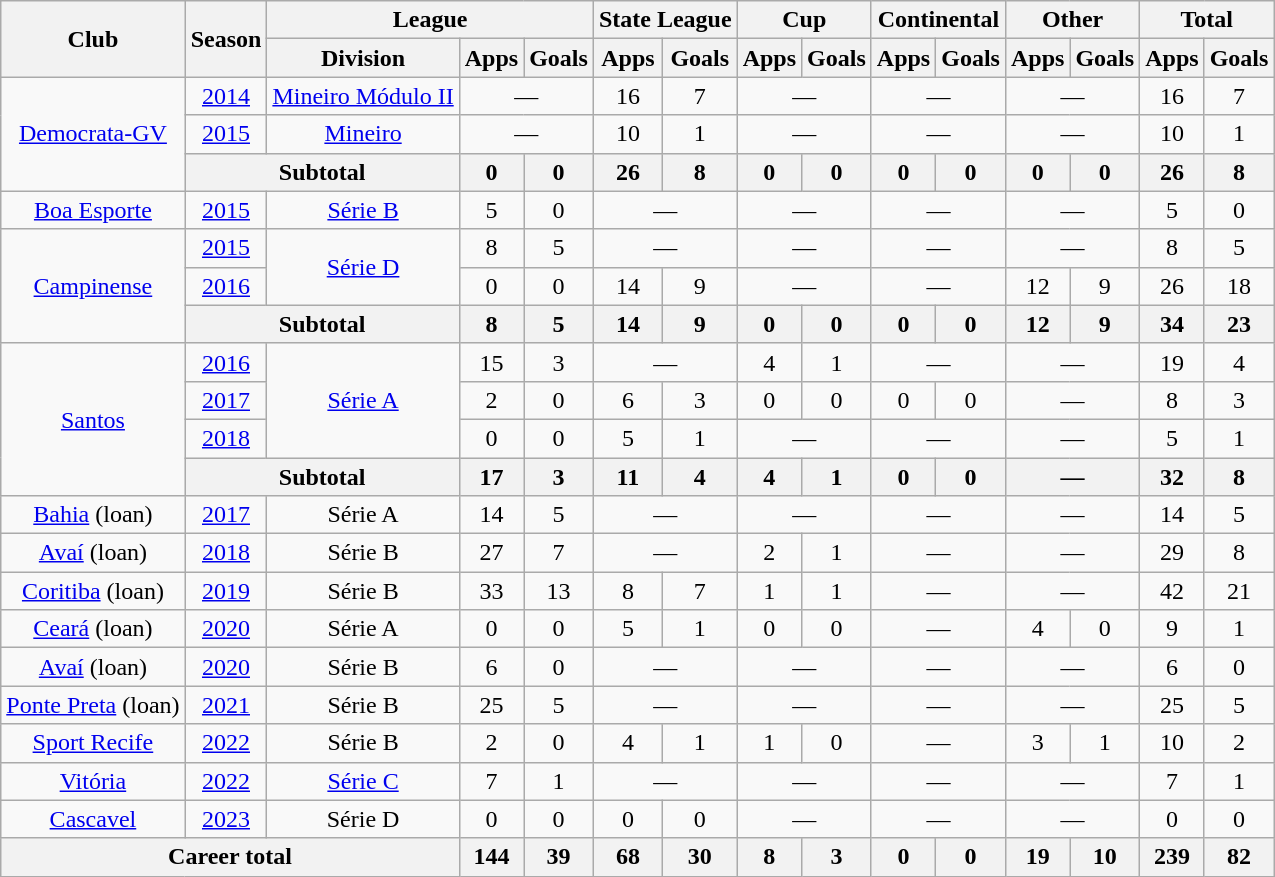<table class="wikitable" style="text-align: center;">
<tr>
<th rowspan="2">Club</th>
<th rowspan="2">Season</th>
<th colspan="3">League</th>
<th colspan="2">State League</th>
<th colspan="2">Cup</th>
<th colspan="2">Continental</th>
<th colspan="2">Other</th>
<th colspan="2">Total</th>
</tr>
<tr>
<th>Division</th>
<th>Apps</th>
<th>Goals</th>
<th>Apps</th>
<th>Goals</th>
<th>Apps</th>
<th>Goals</th>
<th>Apps</th>
<th>Goals</th>
<th>Apps</th>
<th>Goals</th>
<th>Apps</th>
<th>Goals</th>
</tr>
<tr>
<td rowspan="3" valign="center"><a href='#'>Democrata-GV</a></td>
<td><a href='#'>2014</a></td>
<td><a href='#'>Mineiro Módulo II</a></td>
<td colspan="2">—</td>
<td>16</td>
<td>7</td>
<td colspan="2">—</td>
<td colspan="2">—</td>
<td colspan="2">—</td>
<td>16</td>
<td>7</td>
</tr>
<tr>
<td><a href='#'>2015</a></td>
<td><a href='#'>Mineiro</a></td>
<td colspan="2">—</td>
<td>10</td>
<td>1</td>
<td colspan="2">—</td>
<td colspan="2">—</td>
<td colspan="2">—</td>
<td>10</td>
<td>1</td>
</tr>
<tr>
<th colspan="2">Subtotal</th>
<th>0</th>
<th>0</th>
<th>26</th>
<th>8</th>
<th>0</th>
<th>0</th>
<th>0</th>
<th>0</th>
<th>0</th>
<th>0</th>
<th>26</th>
<th>8</th>
</tr>
<tr>
<td valign="center"><a href='#'>Boa Esporte</a></td>
<td><a href='#'>2015</a></td>
<td><a href='#'>Série B</a></td>
<td>5</td>
<td>0</td>
<td colspan="2">—</td>
<td colspan="2">—</td>
<td colspan="2">—</td>
<td colspan="2">—</td>
<td>5</td>
<td>0</td>
</tr>
<tr>
<td rowspan="3" valign="center"><a href='#'>Campinense</a></td>
<td><a href='#'>2015</a></td>
<td rowspan="2"><a href='#'>Série D</a></td>
<td>8</td>
<td>5</td>
<td colspan="2">—</td>
<td colspan="2">—</td>
<td colspan="2">—</td>
<td colspan="2">—</td>
<td>8</td>
<td>5</td>
</tr>
<tr>
<td><a href='#'>2016</a></td>
<td>0</td>
<td>0</td>
<td>14</td>
<td>9</td>
<td colspan="2">—</td>
<td colspan="2">—</td>
<td>12</td>
<td>9</td>
<td>26</td>
<td>18</td>
</tr>
<tr>
<th colspan="2">Subtotal</th>
<th>8</th>
<th>5</th>
<th>14</th>
<th>9</th>
<th>0</th>
<th>0</th>
<th>0</th>
<th>0</th>
<th>12</th>
<th>9</th>
<th>34</th>
<th>23</th>
</tr>
<tr>
<td rowspan="4" valign="center"><a href='#'>Santos</a></td>
<td><a href='#'>2016</a></td>
<td rowspan="3"><a href='#'>Série A</a></td>
<td>15</td>
<td>3</td>
<td colspan="2">—</td>
<td>4</td>
<td>1</td>
<td colspan="2">—</td>
<td colspan="2">—</td>
<td>19</td>
<td>4</td>
</tr>
<tr>
<td><a href='#'>2017</a></td>
<td>2</td>
<td>0</td>
<td>6</td>
<td>3</td>
<td>0</td>
<td>0</td>
<td>0</td>
<td>0</td>
<td colspan="2">—</td>
<td>8</td>
<td>3</td>
</tr>
<tr>
<td><a href='#'>2018</a></td>
<td>0</td>
<td>0</td>
<td>5</td>
<td>1</td>
<td colspan="2">—</td>
<td colspan="2">—</td>
<td colspan="2">—</td>
<td>5</td>
<td>1</td>
</tr>
<tr>
<th colspan="2">Subtotal</th>
<th>17</th>
<th>3</th>
<th>11</th>
<th>4</th>
<th>4</th>
<th>1</th>
<th>0</th>
<th>0</th>
<th colspan="2">—</th>
<th>32</th>
<th>8</th>
</tr>
<tr>
<td valign="center"><a href='#'>Bahia</a> (loan)</td>
<td><a href='#'>2017</a></td>
<td>Série A</td>
<td>14</td>
<td>5</td>
<td colspan="2">—</td>
<td colspan="2">—</td>
<td colspan="2">—</td>
<td colspan="2">—</td>
<td>14</td>
<td>5</td>
</tr>
<tr>
<td valign="center"><a href='#'>Avaí</a> (loan)</td>
<td><a href='#'>2018</a></td>
<td>Série B</td>
<td>27</td>
<td>7</td>
<td colspan="2">—</td>
<td>2</td>
<td>1</td>
<td colspan="2">—</td>
<td colspan="2">—</td>
<td>29</td>
<td>8</td>
</tr>
<tr>
<td valign="center"><a href='#'>Coritiba</a> (loan)</td>
<td><a href='#'>2019</a></td>
<td>Série B</td>
<td>33</td>
<td>13</td>
<td>8</td>
<td>7</td>
<td>1</td>
<td>1</td>
<td colspan="2">—</td>
<td colspan="2">—</td>
<td>42</td>
<td>21</td>
</tr>
<tr>
<td valign="center"><a href='#'>Ceará</a> (loan)</td>
<td><a href='#'>2020</a></td>
<td>Série A</td>
<td>0</td>
<td>0</td>
<td>5</td>
<td>1</td>
<td>0</td>
<td>0</td>
<td colspan="2">—</td>
<td>4</td>
<td>0</td>
<td>9</td>
<td>1</td>
</tr>
<tr>
<td valign="center"><a href='#'>Avaí</a> (loan)</td>
<td><a href='#'>2020</a></td>
<td>Série B</td>
<td>6</td>
<td>0</td>
<td colspan="2">—</td>
<td colspan="2">—</td>
<td colspan="2">—</td>
<td colspan="2">—</td>
<td>6</td>
<td>0</td>
</tr>
<tr>
<td valign="center"><a href='#'>Ponte Preta</a> (loan)</td>
<td><a href='#'>2021</a></td>
<td>Série B</td>
<td>25</td>
<td>5</td>
<td colspan="2">—</td>
<td colspan="2">—</td>
<td colspan="2">—</td>
<td colspan="2">—</td>
<td>25</td>
<td>5</td>
</tr>
<tr>
<td valign="center"><a href='#'>Sport Recife</a></td>
<td><a href='#'>2022</a></td>
<td>Série B</td>
<td>2</td>
<td>0</td>
<td>4</td>
<td>1</td>
<td>1</td>
<td>0</td>
<td colspan="2">—</td>
<td>3</td>
<td>1</td>
<td>10</td>
<td>2</td>
</tr>
<tr>
<td valign="center"><a href='#'>Vitória</a></td>
<td><a href='#'>2022</a></td>
<td><a href='#'>Série C</a></td>
<td>7</td>
<td>1</td>
<td colspan="2">—</td>
<td colspan="2">—</td>
<td colspan="2">—</td>
<td colspan="2">—</td>
<td>7</td>
<td>1</td>
</tr>
<tr>
<td valign="center"><a href='#'>Cascavel</a></td>
<td><a href='#'>2023</a></td>
<td>Série D</td>
<td>0</td>
<td>0</td>
<td>0</td>
<td>0</td>
<td colspan="2">—</td>
<td colspan="2">—</td>
<td colspan="2">—</td>
<td>0</td>
<td>0</td>
</tr>
<tr>
<th colspan="3"><strong>Career total</strong></th>
<th>144</th>
<th>39</th>
<th>68</th>
<th>30</th>
<th>8</th>
<th>3</th>
<th>0</th>
<th>0</th>
<th>19</th>
<th>10</th>
<th>239</th>
<th>82</th>
</tr>
</table>
